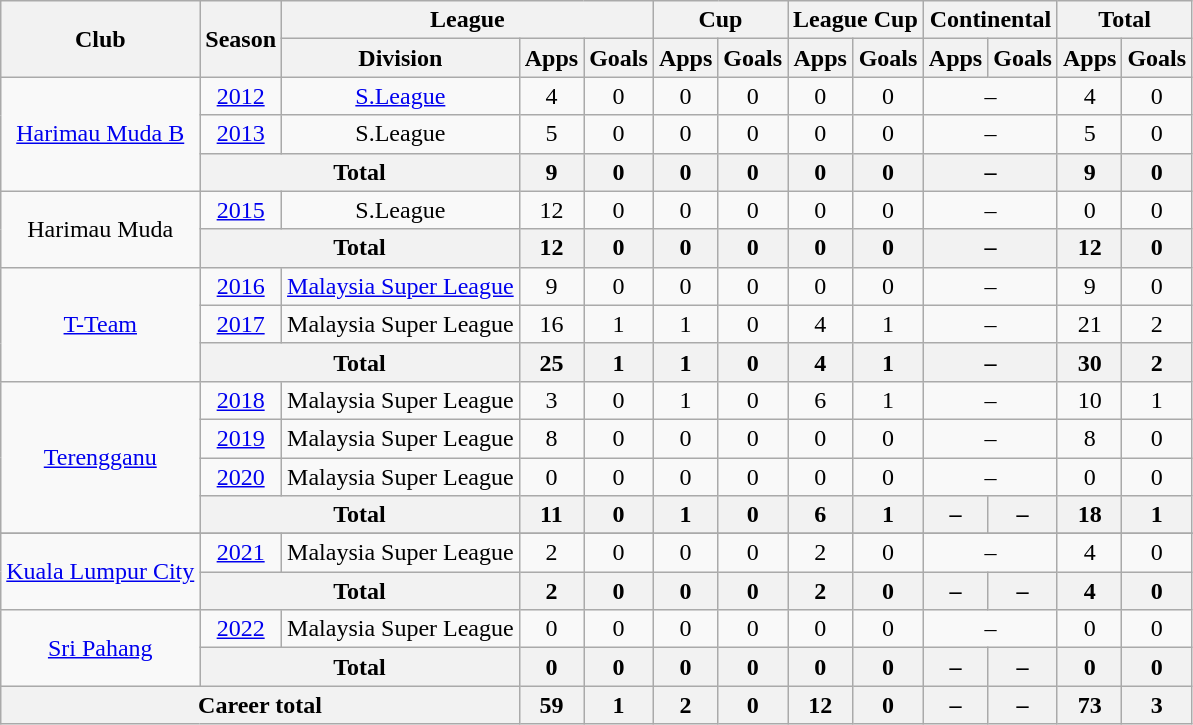<table class=wikitable style="text-align:center">
<tr>
<th rowspan=2>Club</th>
<th rowspan=2>Season</th>
<th colspan=3>League</th>
<th colspan=2>Cup</th>
<th colspan=2>League Cup</th>
<th colspan=2>Continental</th>
<th colspan=2>Total</th>
</tr>
<tr>
<th>Division</th>
<th>Apps</th>
<th>Goals</th>
<th>Apps</th>
<th>Goals</th>
<th>Apps</th>
<th>Goals</th>
<th>Apps</th>
<th>Goals</th>
<th>Apps</th>
<th>Goals</th>
</tr>
<tr>
<td rowspan=3><a href='#'>Harimau Muda B</a></td>
<td><a href='#'>2012</a></td>
<td><a href='#'>S.League</a></td>
<td>4</td>
<td>0</td>
<td>0</td>
<td>0</td>
<td>0</td>
<td>0</td>
<td colspan=2>–</td>
<td>4</td>
<td>0</td>
</tr>
<tr>
<td><a href='#'>2013</a></td>
<td>S.League</td>
<td>5</td>
<td>0</td>
<td>0</td>
<td>0</td>
<td>0</td>
<td>0</td>
<td colspan=2>–</td>
<td>5</td>
<td>0</td>
</tr>
<tr>
<th colspan="2">Total</th>
<th>9</th>
<th>0</th>
<th>0</th>
<th>0</th>
<th>0</th>
<th>0</th>
<th colspan=2>–</th>
<th>9</th>
<th>0</th>
</tr>
<tr>
<td rowspan=2>Harimau Muda</td>
<td><a href='#'>2015</a></td>
<td>S.League</td>
<td>12</td>
<td>0</td>
<td>0</td>
<td>0</td>
<td>0</td>
<td>0</td>
<td colspan=2>–</td>
<td>0</td>
<td>0</td>
</tr>
<tr>
<th colspan="2">Total</th>
<th>12</th>
<th>0</th>
<th>0</th>
<th>0</th>
<th>0</th>
<th>0</th>
<th colspan=2>–</th>
<th>12</th>
<th>0</th>
</tr>
<tr>
<td rowspan=3><a href='#'>T-Team</a></td>
<td><a href='#'>2016</a></td>
<td><a href='#'>Malaysia Super League</a></td>
<td>9</td>
<td>0</td>
<td>0</td>
<td>0</td>
<td>0</td>
<td>0</td>
<td colspan=2>–</td>
<td>9</td>
<td>0</td>
</tr>
<tr>
<td><a href='#'>2017</a></td>
<td>Malaysia Super League</td>
<td>16</td>
<td>1</td>
<td>1</td>
<td>0</td>
<td>4</td>
<td>1</td>
<td colspan=2>–</td>
<td>21</td>
<td>2</td>
</tr>
<tr>
<th colspan="2">Total</th>
<th>25</th>
<th>1</th>
<th>1</th>
<th>0</th>
<th>4</th>
<th>1</th>
<th colspan=2>–</th>
<th>30</th>
<th>2</th>
</tr>
<tr>
<td rowspan=4><a href='#'>Terengganu</a></td>
<td><a href='#'>2018</a></td>
<td>Malaysia Super League</td>
<td>3</td>
<td>0</td>
<td>1</td>
<td>0</td>
<td>6</td>
<td>1</td>
<td colspan=2>–</td>
<td>10</td>
<td>1</td>
</tr>
<tr>
<td><a href='#'>2019</a></td>
<td>Malaysia Super League</td>
<td>8</td>
<td>0</td>
<td>0</td>
<td>0</td>
<td>0</td>
<td>0</td>
<td colspan=2>–</td>
<td>8</td>
<td>0</td>
</tr>
<tr>
<td><a href='#'>2020</a></td>
<td>Malaysia Super League</td>
<td>0</td>
<td>0</td>
<td>0</td>
<td>0</td>
<td>0</td>
<td>0</td>
<td colspan=2>–</td>
<td>0</td>
<td>0</td>
</tr>
<tr>
<th colspan="2">Total</th>
<th>11</th>
<th>0</th>
<th>1</th>
<th>0</th>
<th>6</th>
<th>1</th>
<th>–</th>
<th>–</th>
<th>18</th>
<th>1</th>
</tr>
<tr>
</tr>
<tr>
<td rowspan=2><a href='#'>Kuala Lumpur City</a></td>
<td><a href='#'>2021</a></td>
<td>Malaysia Super League</td>
<td>2</td>
<td>0</td>
<td>0</td>
<td>0</td>
<td>2</td>
<td>0</td>
<td colspan=2>–</td>
<td>4</td>
<td>0</td>
</tr>
<tr>
<th colspan="2">Total</th>
<th>2</th>
<th>0</th>
<th>0</th>
<th>0</th>
<th>2</th>
<th>0</th>
<th>–</th>
<th>–</th>
<th>4</th>
<th>0</th>
</tr>
<tr>
<td rowspan=2><a href='#'>Sri Pahang</a></td>
<td><a href='#'>2022</a></td>
<td>Malaysia Super League</td>
<td>0</td>
<td>0</td>
<td>0</td>
<td>0</td>
<td>0</td>
<td>0</td>
<td colspan=2>–</td>
<td>0</td>
<td>0</td>
</tr>
<tr>
<th colspan="2">Total</th>
<th>0</th>
<th>0</th>
<th>0</th>
<th>0</th>
<th>0</th>
<th>0</th>
<th>–</th>
<th>–</th>
<th>0</th>
<th>0</th>
</tr>
<tr>
<th colspan="3">Career total</th>
<th>59</th>
<th>1</th>
<th>2</th>
<th>0</th>
<th>12</th>
<th>0</th>
<th>–</th>
<th>–</th>
<th>73</th>
<th>3</th>
</tr>
</table>
